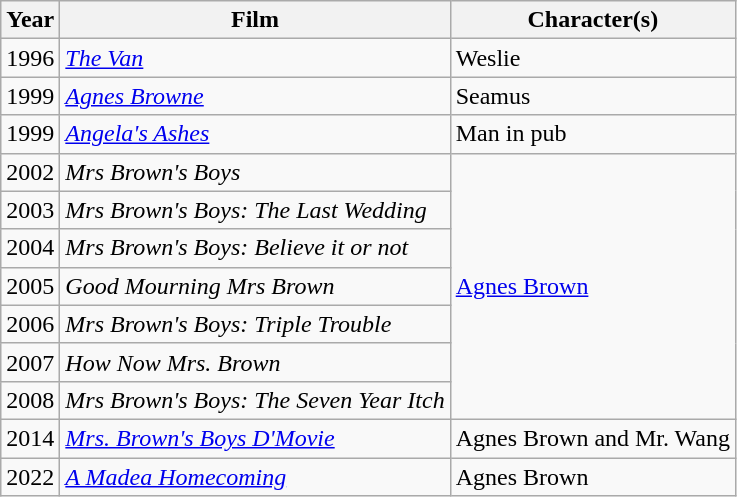<table class="wikitable sortable">
<tr>
<th>Year</th>
<th>Film</th>
<th>Character(s)</th>
</tr>
<tr>
<td>1996</td>
<td><em><a href='#'>The Van</a></em></td>
<td>Weslie</td>
</tr>
<tr>
<td>1999</td>
<td><em><a href='#'>Agnes Browne</a></em></td>
<td>Seamus</td>
</tr>
<tr>
<td>1999</td>
<td><em><a href='#'>Angela's Ashes</a></em></td>
<td>Man in pub</td>
</tr>
<tr>
<td>2002</td>
<td><em>Mrs Brown's Boys</em></td>
<td rowspan="7"><a href='#'>Agnes Brown</a></td>
</tr>
<tr>
<td>2003</td>
<td><em>Mrs Brown's Boys: The Last Wedding</em></td>
</tr>
<tr>
<td>2004</td>
<td><em>Mrs Brown's Boys: Believe it or not</em></td>
</tr>
<tr>
<td>2005</td>
<td><em>Good Mourning Mrs Brown</em></td>
</tr>
<tr>
<td>2006</td>
<td><em>Mrs Brown's Boys: Triple Trouble</em></td>
</tr>
<tr>
<td>2007</td>
<td><em>How Now Mrs. Brown</em></td>
</tr>
<tr>
<td>2008</td>
<td><em>Mrs Brown's Boys: The Seven Year Itch</em></td>
</tr>
<tr>
<td>2014</td>
<td><em><a href='#'>Mrs. Brown's Boys D'Movie</a></em></td>
<td>Agnes Brown and Mr. Wang</td>
</tr>
<tr>
<td>2022</td>
<td><em><a href='#'>A Madea Homecoming</a></em></td>
<td>Agnes Brown</td>
</tr>
</table>
